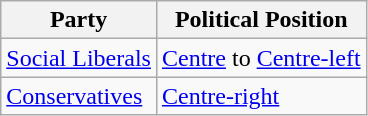<table class="wikitable mw-collapsible mw-collapsed">
<tr>
<th>Party</th>
<th>Political Position</th>
</tr>
<tr>
<td><a href='#'>Social Liberals</a></td>
<td><a href='#'>Centre</a> to <a href='#'>Centre-left</a></td>
</tr>
<tr>
<td><a href='#'>Conservatives</a></td>
<td><a href='#'>Centre-right</a></td>
</tr>
</table>
